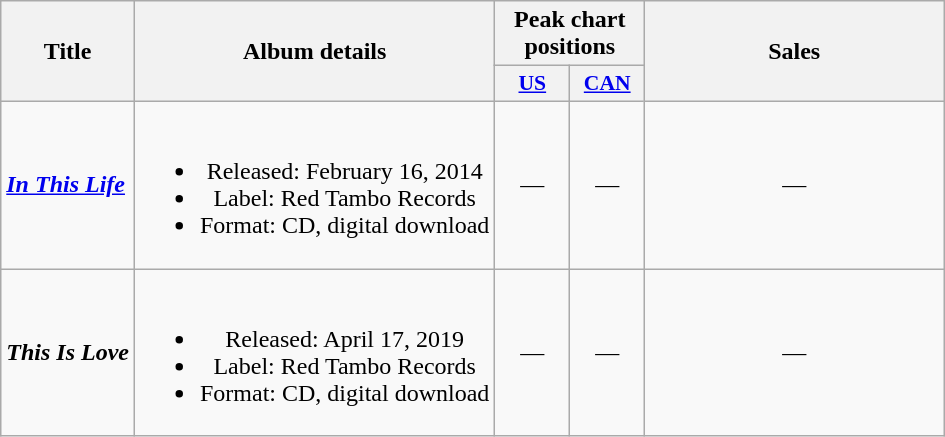<table class="wikitable plainrowheaders" style="text-align:center;">
<tr>
<th scope="col" rowspan="2">Title</th>
<th scope="col" rowspan="2">Album details</th>
<th scope="col" colspan="2">Peak chart positions</th>
<th rowspan="2" style="width:12em;">Sales</th>
</tr>
<tr>
<th scope="col" style="width:3em;font-size:90%;"><a href='#'>US</a></th>
<th scope="col" style="width:3em;font-size:90%;"><a href='#'>CAN</a></th>
</tr>
<tr>
<td align=left><strong><em><a href='#'>In This Life</a></em></strong></td>
<td><br><ul><li>Released: February 16, 2014</li><li>Label: Red Tambo Records</li><li>Format: CD, digital download</li></ul></td>
<td>—</td>
<td>—</td>
<td>—</td>
</tr>
<tr>
<td align=left><strong><em>This Is Love</em></strong></td>
<td><br><ul><li>Released: April 17, 2019</li><li>Label: Red Tambo Records</li><li>Format: CD, digital download</li></ul></td>
<td>—</td>
<td>—</td>
<td>—</td>
</tr>
</table>
